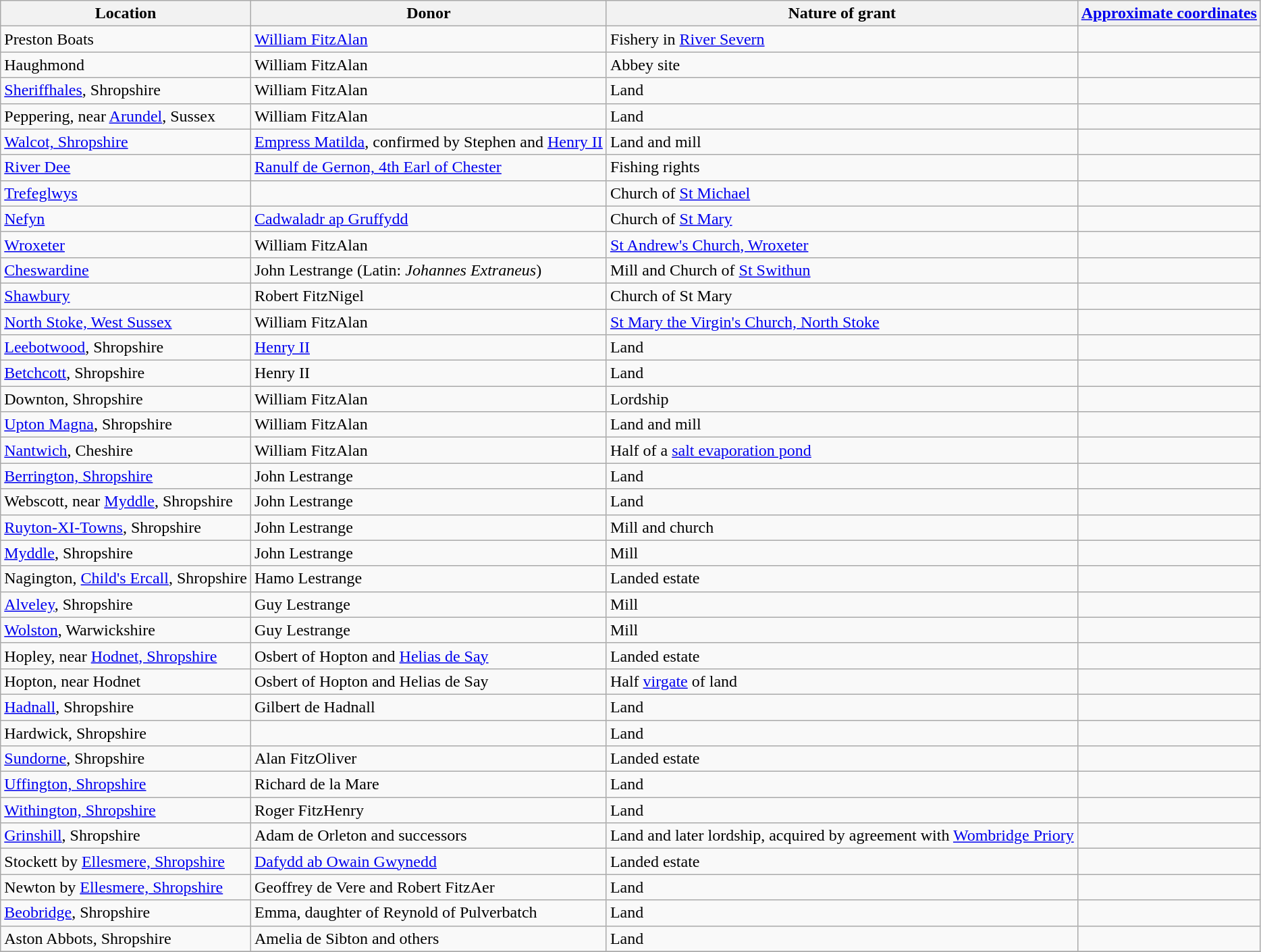<table class="wikitable">
<tr>
<th>Location</th>
<th>Donor</th>
<th>Nature of grant</th>
<th><a href='#'>Approximate coordinates</a></th>
</tr>
<tr>
<td>Preston Boats</td>
<td><a href='#'>William FitzAlan</a></td>
<td>Fishery in <a href='#'>River Severn</a></td>
<td></td>
</tr>
<tr>
<td>Haughmond</td>
<td>William FitzAlan</td>
<td>Abbey site</td>
<td></td>
</tr>
<tr>
<td><a href='#'>Sheriffhales</a>, Shropshire</td>
<td>William FitzAlan</td>
<td>Land</td>
<td></td>
</tr>
<tr>
<td>Peppering, near <a href='#'>Arundel</a>, Sussex</td>
<td>William FitzAlan</td>
<td>Land</td>
<td></td>
</tr>
<tr>
<td><a href='#'>Walcot, Shropshire</a></td>
<td><a href='#'>Empress Matilda</a>, confirmed by Stephen and <a href='#'>Henry II</a></td>
<td>Land and mill</td>
<td></td>
</tr>
<tr>
<td><a href='#'>River Dee</a></td>
<td><a href='#'>Ranulf de Gernon, 4th Earl of Chester</a></td>
<td>Fishing rights</td>
<td></td>
</tr>
<tr>
<td><a href='#'>Trefeglwys</a></td>
<td></td>
<td>Church of <a href='#'>St Michael</a></td>
<td></td>
</tr>
<tr>
<td><a href='#'>Nefyn</a></td>
<td><a href='#'>Cadwaladr ap Gruffydd</a></td>
<td>Church of <a href='#'>St Mary</a></td>
<td></td>
</tr>
<tr>
<td><a href='#'>Wroxeter</a></td>
<td>William FitzAlan</td>
<td><a href='#'>St Andrew's Church, Wroxeter</a></td>
<td></td>
</tr>
<tr>
<td><a href='#'>Cheswardine</a></td>
<td>John Lestrange (Latin: <em>Johannes Extraneus</em>)</td>
<td>Mill and Church of <a href='#'>St Swithun</a></td>
<td></td>
</tr>
<tr>
<td><a href='#'>Shawbury</a></td>
<td>Robert FitzNigel</td>
<td>Church of St Mary</td>
<td></td>
</tr>
<tr>
<td><a href='#'>North Stoke, West Sussex</a></td>
<td>William FitzAlan</td>
<td><a href='#'>St Mary the Virgin's Church, North Stoke</a></td>
<td></td>
</tr>
<tr>
<td><a href='#'>Leebotwood</a>, Shropshire</td>
<td><a href='#'>Henry II</a></td>
<td>Land</td>
<td></td>
</tr>
<tr>
<td><a href='#'>Betchcott</a>, Shropshire</td>
<td>Henry II</td>
<td>Land</td>
<td></td>
</tr>
<tr>
<td>Downton, Shropshire</td>
<td>William FitzAlan</td>
<td>Lordship</td>
<td></td>
</tr>
<tr>
<td><a href='#'>Upton Magna</a>, Shropshire</td>
<td>William FitzAlan</td>
<td>Land and mill</td>
<td></td>
</tr>
<tr>
<td><a href='#'>Nantwich</a>, Cheshire</td>
<td>William FitzAlan</td>
<td>Half of a <a href='#'>salt evaporation pond</a></td>
<td></td>
</tr>
<tr>
<td><a href='#'>Berrington, Shropshire</a></td>
<td>John Lestrange</td>
<td>Land</td>
<td></td>
</tr>
<tr>
<td>Webscott, near <a href='#'>Myddle</a>, Shropshire</td>
<td>John Lestrange</td>
<td>Land</td>
<td></td>
</tr>
<tr>
<td><a href='#'>Ruyton-XI-Towns</a>, Shropshire</td>
<td>John Lestrange</td>
<td>Mill and church</td>
<td></td>
</tr>
<tr>
<td><a href='#'>Myddle</a>, Shropshire</td>
<td>John Lestrange</td>
<td>Mill</td>
<td></td>
</tr>
<tr>
<td>Nagington, <a href='#'>Child's Ercall</a>, Shropshire</td>
<td>Hamo Lestrange</td>
<td>Landed estate</td>
<td></td>
</tr>
<tr>
<td><a href='#'>Alveley</a>, Shropshire</td>
<td>Guy Lestrange</td>
<td>Mill</td>
<td></td>
</tr>
<tr>
<td><a href='#'>Wolston</a>, Warwickshire</td>
<td>Guy Lestrange</td>
<td>Mill</td>
<td></td>
</tr>
<tr>
<td>Hopley, near <a href='#'>Hodnet, Shropshire</a></td>
<td>Osbert of Hopton and <a href='#'>Helias de Say</a></td>
<td>Landed estate</td>
<td></td>
</tr>
<tr>
<td>Hopton, near Hodnet</td>
<td>Osbert of Hopton and Helias de Say</td>
<td>Half <a href='#'>virgate</a> of land</td>
<td></td>
</tr>
<tr>
<td><a href='#'>Hadnall</a>, Shropshire</td>
<td>Gilbert de Hadnall</td>
<td>Land</td>
<td></td>
</tr>
<tr>
<td>Hardwick, Shropshire</td>
<td></td>
<td>Land</td>
<td></td>
</tr>
<tr>
<td><a href='#'>Sundorne</a>, Shropshire</td>
<td>Alan FitzOliver</td>
<td>Landed estate</td>
<td></td>
</tr>
<tr>
<td><a href='#'>Uffington, Shropshire</a></td>
<td>Richard de la Mare</td>
<td>Land</td>
<td></td>
</tr>
<tr>
<td><a href='#'>Withington, Shropshire</a></td>
<td>Roger FitzHenry</td>
<td>Land</td>
<td></td>
</tr>
<tr>
<td><a href='#'>Grinshill</a>, Shropshire</td>
<td>Adam de Orleton and successors</td>
<td>Land and later lordship, acquired by agreement with <a href='#'>Wombridge Priory</a></td>
<td></td>
</tr>
<tr>
<td>Stockett by <a href='#'>Ellesmere, Shropshire</a></td>
<td><a href='#'>Dafydd ab Owain Gwynedd</a></td>
<td>Landed estate</td>
<td></td>
</tr>
<tr>
<td>Newton by <a href='#'>Ellesmere, Shropshire</a></td>
<td>Geoffrey de Vere and Robert FitzAer</td>
<td>Land</td>
<td></td>
</tr>
<tr>
<td><a href='#'>Beobridge</a>, Shropshire</td>
<td>Emma, daughter of Reynold of Pulverbatch</td>
<td>Land</td>
<td></td>
</tr>
<tr>
<td>Aston Abbots, Shropshire</td>
<td>Amelia de Sibton and others</td>
<td>Land</td>
<td></td>
</tr>
<tr>
</tr>
</table>
